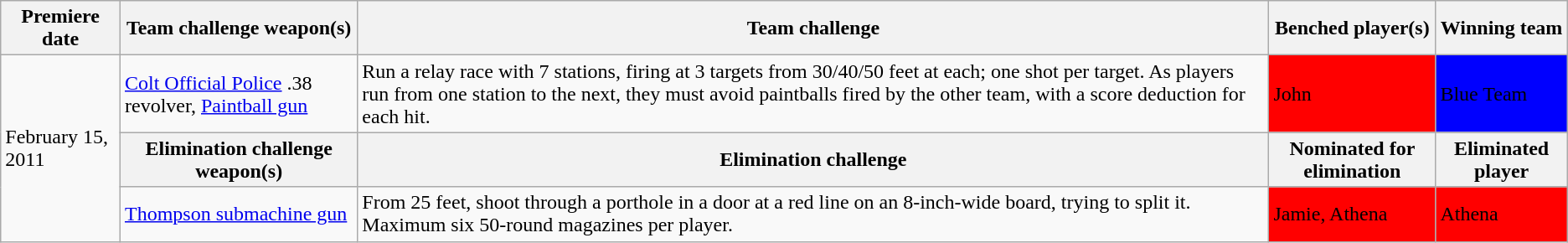<table class="wikitable">
<tr>
<th>Premiere date</th>
<th>Team challenge weapon(s)</th>
<th>Team challenge</th>
<th>Benched player(s)</th>
<th>Winning team</th>
</tr>
<tr>
<td rowspan="3">February 15, 2011</td>
<td><a href='#'>Colt Official Police</a> .38 revolver, <a href='#'>Paintball gun</a></td>
<td>Run a relay race with 7 stations, firing at 3 targets from 30/40/50 feet at each; one shot per target. As players run from one station to the next, they must avoid paintballs fired by the other team, with a score deduction for each hit.</td>
<td style="background:red;"><span>John</span></td>
<td style="background:blue;"><span>Blue Team</span></td>
</tr>
<tr>
<th>Elimination challenge weapon(s)</th>
<th>Elimination challenge</th>
<th>Nominated for elimination</th>
<th>Eliminated player</th>
</tr>
<tr>
<td><a href='#'>Thompson submachine gun</a></td>
<td>From 25 feet, shoot through a porthole in a door at a red line on an 8-inch-wide board, trying to split it. Maximum six 50-round magazines per player.</td>
<td style="background:red;"><span>Jamie, Athena</span></td>
<td style="background:red;"><span>Athena</span></td>
</tr>
</table>
